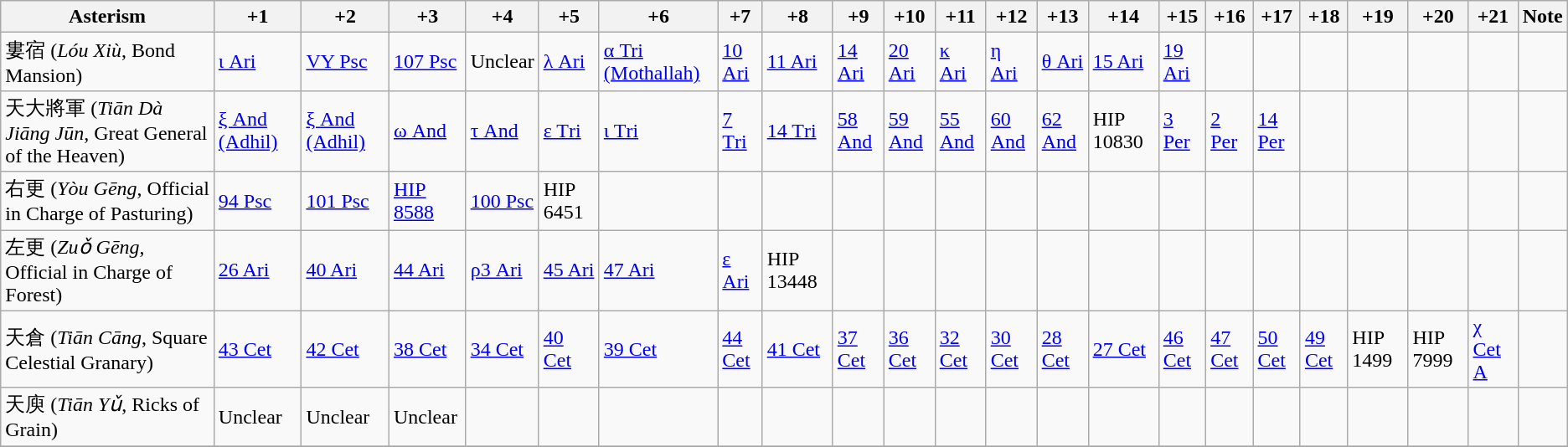<table class = "wikitable">
<tr>
<th>Asterism</th>
<th>+1</th>
<th>+2</th>
<th>+3</th>
<th>+4</th>
<th>+5</th>
<th>+6</th>
<th>+7</th>
<th>+8</th>
<th>+9</th>
<th>+10</th>
<th>+11</th>
<th>+12</th>
<th>+13</th>
<th>+14</th>
<th>+15</th>
<th>+16</th>
<th>+17</th>
<th>+18</th>
<th>+19</th>
<th>+20</th>
<th>+21</th>
<th>Note</th>
</tr>
<tr>
<td>婁宿 (<em>Lóu Xiù</em>, Bond Mansion)</td>
<td><a href='#'>ι Ari</a></td>
<td><a href='#'>VY Psc</a></td>
<td><a href='#'>107 Psc</a></td>
<td>Unclear</td>
<td><a href='#'>λ Ari</a></td>
<td><a href='#'>α Tri (Mothallah)</a></td>
<td><a href='#'>10 Ari</a></td>
<td><a href='#'>11 Ari</a></td>
<td><a href='#'>14 Ari</a></td>
<td><a href='#'>20 Ari</a></td>
<td><a href='#'>κ Ari</a></td>
<td><a href='#'>η Ari</a></td>
<td><a href='#'>θ Ari</a></td>
<td><a href='#'>15 Ari</a></td>
<td><a href='#'>19 Ari</a></td>
<td></td>
<td></td>
<td></td>
<td></td>
<td></td>
<td></td>
<td></td>
</tr>
<tr>
<td>天大將軍 (<em>Tiān Dà Jiāng Jūn</em>, Great General of the Heaven)</td>
<td><a href='#'>ξ And (Adhil)</a></td>
<td><a href='#'>ξ And (Adhil)</a></td>
<td><a href='#'>ω And</a></td>
<td><a href='#'>τ And</a></td>
<td><a href='#'>ε Τri</a></td>
<td><a href='#'>ι Τri</a></td>
<td><a href='#'>7 Τri</a></td>
<td><a href='#'>14 Τri</a></td>
<td><a href='#'>58 And</a></td>
<td><a href='#'>59 And</a></td>
<td><a href='#'>55 And</a></td>
<td><a href='#'>60 And</a></td>
<td><a href='#'>62 And</a></td>
<td>HIP 10830</td>
<td><a href='#'>3 Per</a></td>
<td><a href='#'>2 Per</a></td>
<td><a href='#'>14 Per</a></td>
<td></td>
<td></td>
<td></td>
<td></td>
<td></td>
</tr>
<tr>
<td>右更 (<em>Yòu Gēng</em>, Official in Charge of Pasturing)</td>
<td><a href='#'>94 Psc</a></td>
<td><a href='#'>101 Psc</a></td>
<td><a href='#'>HIP 8588</a></td>
<td><a href='#'>100 Psc</a></td>
<td>HIP 6451</td>
<td></td>
<td></td>
<td></td>
<td></td>
<td></td>
<td></td>
<td></td>
<td></td>
<td></td>
<td></td>
<td></td>
<td></td>
<td></td>
<td></td>
<td></td>
<td></td>
<td></td>
</tr>
<tr>
<td>左更 (<em>Zuǒ Gēng</em>, Official in Charge of Forest)</td>
<td><a href='#'>26 Ari</a></td>
<td><a href='#'>40 Ari</a></td>
<td><a href='#'>44 Ari</a></td>
<td><a href='#'>ρ3 Ari</a></td>
<td><a href='#'>45 Ari</a></td>
<td><a href='#'>47 Ari</a></td>
<td><a href='#'>ε Ari</a></td>
<td>HIP 13448</td>
<td></td>
<td></td>
<td></td>
<td></td>
<td></td>
<td></td>
<td></td>
<td></td>
<td></td>
<td></td>
<td></td>
<td></td>
<td></td>
<td></td>
</tr>
<tr>
<td>天倉 (<em>Tiān Cāng</em>, Square Celestial Granary)</td>
<td><a href='#'>43 Cet</a></td>
<td><a href='#'>42 Cet</a></td>
<td><a href='#'>38 Cet</a></td>
<td><a href='#'>34 Cet</a></td>
<td><a href='#'>40 Cet</a></td>
<td><a href='#'>39 Cet</a></td>
<td><a href='#'>44 Cet</a></td>
<td><a href='#'>41 Cet</a></td>
<td><a href='#'>37 Cet</a></td>
<td><a href='#'>36 Cet</a></td>
<td><a href='#'>32 Cet</a></td>
<td><a href='#'>30 Cet</a></td>
<td><a href='#'>28 Cet</a></td>
<td><a href='#'>27 Cet</a></td>
<td><a href='#'>46 Cet</a></td>
<td><a href='#'>47 Cet</a></td>
<td><a href='#'>50 Cet</a></td>
<td><a href='#'>49 Cet</a></td>
<td>HIP 1499</td>
<td>HIP 7999</td>
<td><a href='#'>χ Cet A</a></td>
<td></td>
</tr>
<tr>
<td>天庾 (<em>Tiān Yǔ</em>, Ricks of Grain)</td>
<td>Unclear</td>
<td>Unclear</td>
<td>Unclear</td>
<td></td>
<td></td>
<td></td>
<td></td>
<td></td>
<td></td>
<td></td>
<td></td>
<td></td>
<td></td>
<td></td>
<td></td>
<td></td>
<td></td>
<td></td>
<td></td>
<td></td>
<td></td>
<td></td>
</tr>
<tr>
</tr>
</table>
